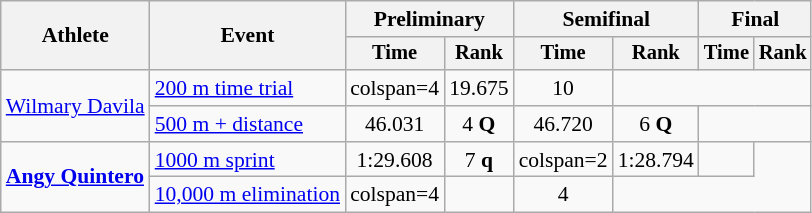<table class=wikitable style=font-size:90%;text-align:center>
<tr>
<th rowspan=2>Athlete</th>
<th rowspan=2>Event</th>
<th colspan=2>Preliminary</th>
<th colspan=2>Semifinal</th>
<th colspan=2>Final</th>
</tr>
<tr style=font-size:95%>
<th>Time</th>
<th>Rank</th>
<th>Time</th>
<th>Rank</th>
<th>Time</th>
<th>Rank</th>
</tr>
<tr>
<td rowspan=2 align=left><a href='#'>Wilmary Davila</a></td>
<td align=left><a href='#'>200 m time trial</a></td>
<td>colspan=4 </td>
<td>19.675</td>
<td>10</td>
</tr>
<tr>
<td align=left><a href='#'>500 m + distance</a></td>
<td>46.031</td>
<td>4 <strong>Q</strong></td>
<td>46.720</td>
<td>6 <strong>Q</strong></td>
<td colspan=2></td>
</tr>
<tr>
<td rowspan=2 align=left><strong><a href='#'>Angy Quintero</a></strong></td>
<td align=left><a href='#'>1000 m sprint</a></td>
<td>1:29.608</td>
<td>7 <strong>q</strong></td>
<td>colspan=2 </td>
<td>1:28.794</td>
<td></td>
</tr>
<tr>
<td align=left><a href='#'>10,000 m elimination</a></td>
<td>colspan=4 </td>
<td></td>
<td>4</td>
</tr>
</table>
